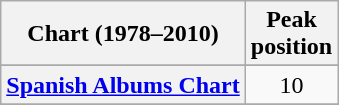<table class="wikitable sortable plainrowheaders" style="text-align:center">
<tr>
<th scope="col">Chart (1978–2010)</th>
<th scope="col">Peak<br>position</th>
</tr>
<tr>
</tr>
<tr>
</tr>
<tr>
</tr>
<tr>
</tr>
<tr>
</tr>
<tr>
</tr>
<tr>
</tr>
<tr>
</tr>
<tr>
<th scope="row"><a href='#'>Spanish Albums Chart</a></th>
<td>10</td>
</tr>
<tr>
</tr>
<tr>
</tr>
<tr>
</tr>
</table>
